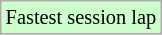<table class="wikitable" style="font-size: 85%;">
<tr style="background:#ccffcc;">
<td>Fastest session lap</td>
</tr>
</table>
